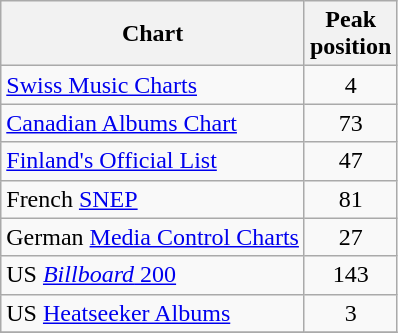<table class="wikitable sortable">
<tr>
<th>Chart</th>
<th>Peak<br>position</th>
</tr>
<tr>
<td><a href='#'>Swiss Music Charts</a></td>
<td style="text-align:center;">4</td>
</tr>
<tr>
<td><a href='#'>Canadian Albums Chart</a></td>
<td style="text-align:center;">73</td>
</tr>
<tr>
<td><a href='#'>Finland's Official List</a></td>
<td style="text-align:center;">47</td>
</tr>
<tr>
<td>French <a href='#'>SNEP</a></td>
<td style="text-align:center;">81</td>
</tr>
<tr>
<td>German <a href='#'>Media Control Charts</a></td>
<td style="text-align:center;">27</td>
</tr>
<tr>
<td>US <a href='#'><em>Billboard</em> 200</a></td>
<td style="text-align:center;">143</td>
</tr>
<tr>
<td>US <a href='#'>Heatseeker Albums</a></td>
<td style="text-align:center;">3</td>
</tr>
<tr>
</tr>
</table>
